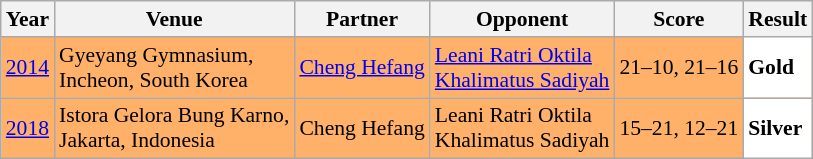<table class="sortable wikitable" style="font-size: 90%;">
<tr>
<th>Year</th>
<th>Venue</th>
<th>Partner</th>
<th>Opponent</th>
<th>Score</th>
<th>Result</th>
</tr>
<tr style="background:#FFB069">
<td align="center"><a href='#'>2014</a></td>
<td align="left">Gyeyang Gymnasium,<br>Incheon, South Korea</td>
<td align="left"> <a href='#'>Cheng Hefang</a></td>
<td align="left"> <a href='#'>Leani Ratri Oktila</a><br> <a href='#'>Khalimatus Sadiyah</a></td>
<td align="left">21–10, 21–16</td>
<td style="text-align:left; background:white"> <strong>Gold</strong></td>
</tr>
<tr style="background:#FFB069">
<td align="center"><a href='#'>2018</a></td>
<td align="left">Istora Gelora Bung Karno,<br>Jakarta, Indonesia</td>
<td align="left"> Cheng Hefang</td>
<td align="left"> Leani Ratri Oktila<br> Khalimatus Sadiyah</td>
<td align="left">15–21, 12–21</td>
<td style="text-align:left; background:white"> <strong>Silver</strong></td>
</tr>
</table>
